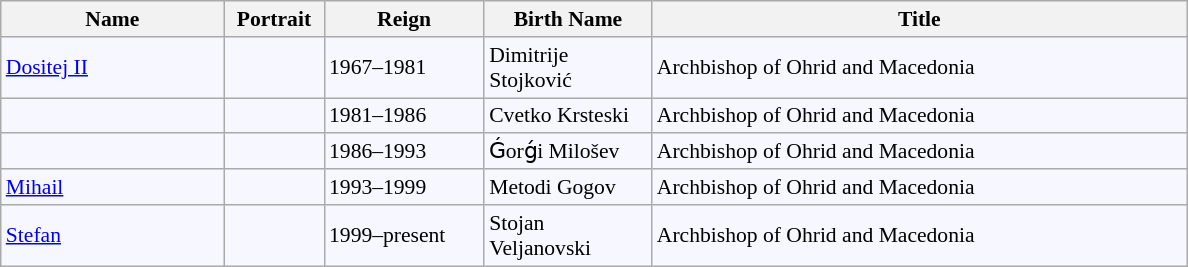<table class="wikitable" style="border:1px solid #8888aa; background-color:#f7f8ff; padding:2px; font-size:90%;">
<tr>
<th width=142px>Name</th>
<th width=60px>Portrait</th>
<th width=100px>Reign</th>
<th width=105px>Birth Name</th>
<th width=350px>Title</th>
</tr>
<tr>
<td><a href='#'>Dositej II</a></td>
<td></td>
<td>1967–1981</td>
<td>Dimitrije Stojković</td>
<td>Archbishop of Ohrid and Macedonia</td>
</tr>
<tr>
<td></td>
<td></td>
<td>1981–1986</td>
<td>Cvetko Krsteski</td>
<td>Archbishop of Ohrid and Macedonia</td>
</tr>
<tr>
<td></td>
<td></td>
<td>1986–1993</td>
<td>Ǵorǵi Milošev</td>
<td>Archbishop of Ohrid and Macedonia</td>
</tr>
<tr>
<td><a href='#'>Mihail</a></td>
<td></td>
<td>1993–1999</td>
<td>Metodi Gogov</td>
<td>Archbishop of Ohrid and Macedonia</td>
</tr>
<tr>
<td><a href='#'>Stefan</a></td>
<td></td>
<td>1999–present</td>
<td>Stojan Veljanovski</td>
<td>Archbishop of Ohrid and Macedonia</td>
</tr>
</table>
